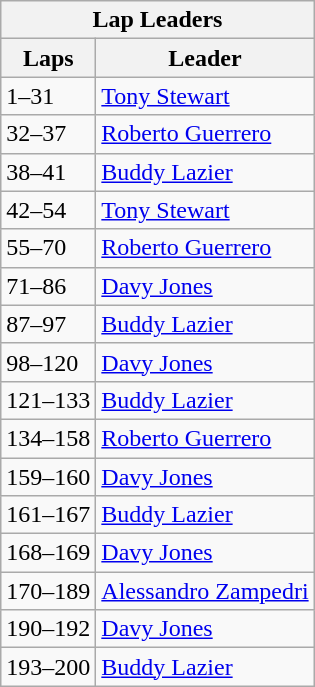<table class="wikitable">
<tr>
<th colspan=2>Lap Leaders</th>
</tr>
<tr>
<th>Laps</th>
<th>Leader</th>
</tr>
<tr>
<td>1–31</td>
<td><a href='#'>Tony Stewart</a></td>
</tr>
<tr>
<td>32–37</td>
<td><a href='#'>Roberto Guerrero</a></td>
</tr>
<tr>
<td>38–41</td>
<td><a href='#'>Buddy Lazier</a></td>
</tr>
<tr>
<td>42–54</td>
<td><a href='#'>Tony Stewart</a></td>
</tr>
<tr>
<td>55–70</td>
<td><a href='#'>Roberto Guerrero</a></td>
</tr>
<tr>
<td>71–86</td>
<td><a href='#'>Davy Jones</a></td>
</tr>
<tr>
<td>87–97</td>
<td><a href='#'>Buddy Lazier</a></td>
</tr>
<tr>
<td>98–120</td>
<td><a href='#'>Davy Jones</a></td>
</tr>
<tr>
<td>121–133</td>
<td><a href='#'>Buddy Lazier</a></td>
</tr>
<tr>
<td>134–158</td>
<td><a href='#'>Roberto Guerrero</a></td>
</tr>
<tr>
<td>159–160</td>
<td><a href='#'>Davy Jones</a></td>
</tr>
<tr>
<td>161–167</td>
<td><a href='#'>Buddy Lazier</a></td>
</tr>
<tr>
<td>168–169</td>
<td><a href='#'>Davy Jones</a></td>
</tr>
<tr>
<td>170–189</td>
<td><a href='#'>Alessandro Zampedri</a></td>
</tr>
<tr>
<td>190–192</td>
<td><a href='#'>Davy Jones</a></td>
</tr>
<tr>
<td>193–200</td>
<td><a href='#'>Buddy Lazier</a></td>
</tr>
</table>
